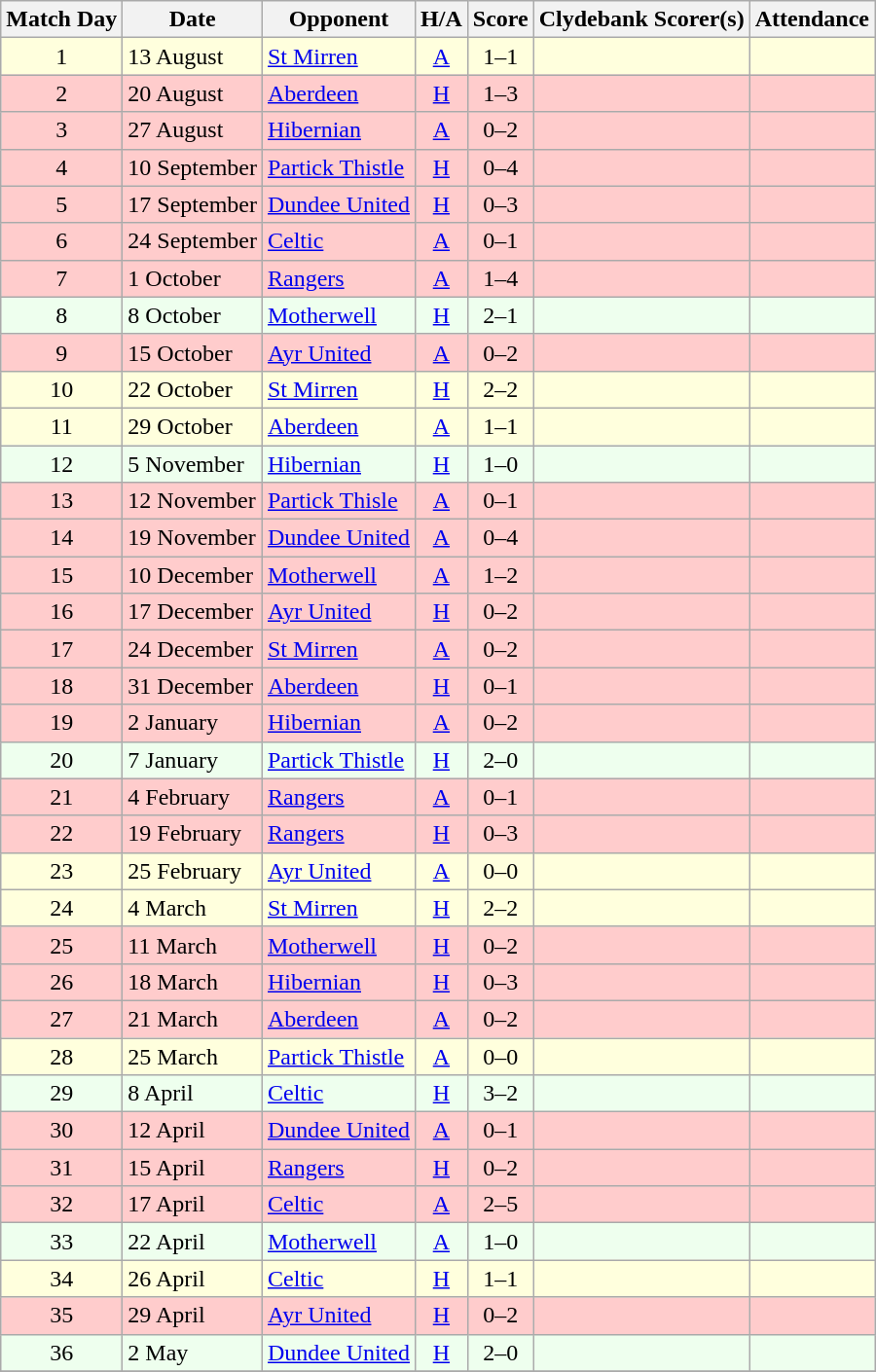<table class="wikitable" style="text-align:center">
<tr>
<th>Match Day</th>
<th>Date</th>
<th>Opponent</th>
<th>H/A</th>
<th>Score</th>
<th>Clydebank Scorer(s)</th>
<th>Attendance</th>
</tr>
<tr bgcolor=#FFFFDD>
<td>1</td>
<td align=left>13 August</td>
<td align=left><a href='#'>St Mirren</a></td>
<td><a href='#'>A</a></td>
<td>1–1</td>
<td align=left></td>
<td></td>
</tr>
<tr bgcolor=#FFCCCC>
<td>2</td>
<td align=left>20 August</td>
<td align=left><a href='#'>Aberdeen</a></td>
<td><a href='#'>H</a></td>
<td>1–3</td>
<td align=left></td>
<td></td>
</tr>
<tr bgcolor=#FFCCCC>
<td>3</td>
<td align=left>27 August</td>
<td align=left><a href='#'>Hibernian</a></td>
<td><a href='#'>A</a></td>
<td>0–2</td>
<td align=left></td>
<td></td>
</tr>
<tr bgcolor=#FFCCCC>
<td>4</td>
<td align=left>10 September</td>
<td align=left><a href='#'>Partick Thistle</a></td>
<td><a href='#'>H</a></td>
<td>0–4</td>
<td align=left></td>
<td></td>
</tr>
<tr bgcolor=#FFCCCC>
<td>5</td>
<td align=left>17 September</td>
<td align=left><a href='#'>Dundee United</a></td>
<td><a href='#'>H</a></td>
<td>0–3</td>
<td align=left></td>
<td></td>
</tr>
<tr bgcolor=#FFCCCC>
<td>6</td>
<td align=left>24 September</td>
<td align=left><a href='#'>Celtic</a></td>
<td><a href='#'>A</a></td>
<td>0–1</td>
<td align=left></td>
<td></td>
</tr>
<tr bgcolor=#FFCCCC>
<td>7</td>
<td align=left>1 October</td>
<td align=left><a href='#'>Rangers</a></td>
<td><a href='#'>A</a></td>
<td>1–4</td>
<td align=left></td>
<td></td>
</tr>
<tr bgcolor=#EEFFEE>
<td>8</td>
<td align=left>8 October</td>
<td align=left><a href='#'>Motherwell</a></td>
<td><a href='#'>H</a></td>
<td>2–1</td>
<td align=left></td>
<td></td>
</tr>
<tr bgcolor=#FFCCCC>
<td>9</td>
<td align=left>15 October</td>
<td align=left><a href='#'>Ayr United</a></td>
<td><a href='#'>A</a></td>
<td>0–2</td>
<td align=left></td>
<td></td>
</tr>
<tr bgcolor=#FFFFDD>
<td>10</td>
<td align=left>22 October</td>
<td align=left><a href='#'>St Mirren</a></td>
<td><a href='#'>H</a></td>
<td>2–2</td>
<td align=left></td>
<td></td>
</tr>
<tr bgcolor=#FFFFDD>
<td>11</td>
<td align=left>29 October</td>
<td align=left><a href='#'>Aberdeen</a></td>
<td><a href='#'>A</a></td>
<td>1–1</td>
<td align=left></td>
<td></td>
</tr>
<tr bgcolor=#EEFFEE>
<td>12</td>
<td align=left>5 November</td>
<td align=left><a href='#'>Hibernian</a></td>
<td><a href='#'>H</a></td>
<td>1–0</td>
<td align=left></td>
<td></td>
</tr>
<tr bgcolor=#FFCCCC>
<td>13</td>
<td align=left>12 November</td>
<td align=left><a href='#'>Partick Thisle</a></td>
<td><a href='#'>A</a></td>
<td>0–1</td>
<td align=left></td>
<td></td>
</tr>
<tr bgcolor=#FFCCCC>
<td>14</td>
<td align=left>19 November</td>
<td align=left><a href='#'>Dundee United</a></td>
<td><a href='#'>A</a></td>
<td>0–4</td>
<td align=left></td>
<td></td>
</tr>
<tr bgcolor=#FFCCCC>
<td>15</td>
<td align=left>10 December</td>
<td align=left><a href='#'>Motherwell</a></td>
<td><a href='#'>A</a></td>
<td>1–2</td>
<td align=left></td>
<td></td>
</tr>
<tr bgcolor=#FFCCCC>
<td>16</td>
<td align=left>17 December</td>
<td align=left><a href='#'>Ayr United</a></td>
<td><a href='#'>H</a></td>
<td>0–2</td>
<td align=left></td>
<td></td>
</tr>
<tr bgcolor=#FFCCCC>
<td>17</td>
<td align=left>24 December</td>
<td align=left><a href='#'>St Mirren</a></td>
<td><a href='#'>A</a></td>
<td>0–2</td>
<td align=left></td>
<td></td>
</tr>
<tr bgcolor=#FFCCCC>
<td>18</td>
<td align=left>31 December</td>
<td align=left><a href='#'>Aberdeen</a></td>
<td><a href='#'>H</a></td>
<td>0–1</td>
<td align=left></td>
<td></td>
</tr>
<tr bgcolor=#FFCCCC>
<td>19</td>
<td align=left>2 January</td>
<td align=left><a href='#'>Hibernian</a></td>
<td><a href='#'>A</a></td>
<td>0–2</td>
<td align=left></td>
<td></td>
</tr>
<tr bgcolor=#EEFFEE>
<td>20</td>
<td align=left>7 January</td>
<td align=left><a href='#'>Partick Thistle</a></td>
<td><a href='#'>H</a></td>
<td>2–0</td>
<td align=left></td>
<td></td>
</tr>
<tr bgcolor=#FFCCCC>
<td>21</td>
<td align=left>4 February</td>
<td align=left><a href='#'>Rangers</a></td>
<td><a href='#'>A</a></td>
<td>0–1</td>
<td align=left></td>
<td></td>
</tr>
<tr bgcolor=#FFCCCC>
<td>22</td>
<td align=left>19 February</td>
<td align=left><a href='#'>Rangers</a></td>
<td><a href='#'>H</a></td>
<td>0–3</td>
<td align=left></td>
<td></td>
</tr>
<tr bgcolor=#FFFFDD>
<td>23</td>
<td align=left>25 February</td>
<td align=left><a href='#'>Ayr United</a></td>
<td><a href='#'>A</a></td>
<td>0–0</td>
<td align=left></td>
<td></td>
</tr>
<tr bgcolor=#FFFFDD>
<td>24</td>
<td align=left>4 March</td>
<td align=left><a href='#'>St Mirren</a></td>
<td><a href='#'>H</a></td>
<td>2–2</td>
<td align=left></td>
<td></td>
</tr>
<tr bgcolor=#FFCCCC>
<td>25</td>
<td align=left>11 March</td>
<td align=left><a href='#'>Motherwell</a></td>
<td><a href='#'>H</a></td>
<td>0–2</td>
<td align=left></td>
<td></td>
</tr>
<tr bgcolor=#FFCCCC>
<td>26</td>
<td align=left>18 March</td>
<td align=left><a href='#'>Hibernian</a></td>
<td><a href='#'>H</a></td>
<td>0–3</td>
<td align=left></td>
<td></td>
</tr>
<tr bgcolor=#FFCCCC>
<td>27</td>
<td align=left>21 March</td>
<td align=left><a href='#'>Aberdeen</a></td>
<td><a href='#'>A</a></td>
<td>0–2</td>
<td align=left></td>
<td></td>
</tr>
<tr bgcolor=#FFFFDD>
<td>28</td>
<td align=left>25 March</td>
<td align=left><a href='#'>Partick Thistle</a></td>
<td><a href='#'>A</a></td>
<td>0–0</td>
<td align=left></td>
<td></td>
</tr>
<tr bgcolor=#EEFFEE>
<td>29</td>
<td align=left>8 April</td>
<td align=left><a href='#'>Celtic</a></td>
<td><a href='#'>H</a></td>
<td>3–2</td>
<td align=left></td>
<td></td>
</tr>
<tr bgcolor=#FFCCCC>
<td>30</td>
<td align=left>12 April</td>
<td align=left><a href='#'>Dundee United</a></td>
<td><a href='#'>A</a></td>
<td>0–1</td>
<td align=left></td>
<td></td>
</tr>
<tr bgcolor=#FFCCCC>
<td>31</td>
<td align=left>15 April</td>
<td align=left><a href='#'>Rangers</a></td>
<td><a href='#'>H</a></td>
<td>0–2</td>
<td align=left></td>
<td></td>
</tr>
<tr bgcolor=#FFCCCC>
<td>32</td>
<td align=left>17 April</td>
<td align=left><a href='#'>Celtic</a></td>
<td><a href='#'>A</a></td>
<td>2–5</td>
<td align=left></td>
<td></td>
</tr>
<tr bgcolor=#EEFFEE>
<td>33</td>
<td align=left>22 April</td>
<td align=left><a href='#'>Motherwell</a></td>
<td><a href='#'>A</a></td>
<td>1–0</td>
<td align=left></td>
<td></td>
</tr>
<tr bgcolor=#FFFFDD>
<td>34</td>
<td align=left>26 April</td>
<td align=left><a href='#'>Celtic</a></td>
<td><a href='#'>H</a></td>
<td>1–1</td>
<td align=left></td>
<td></td>
</tr>
<tr bgcolor=#FFCCCC>
<td>35</td>
<td align=left>29 April</td>
<td align=left><a href='#'>Ayr United</a></td>
<td><a href='#'>H</a></td>
<td>0–2</td>
<td align=left></td>
<td></td>
</tr>
<tr bgcolor=#EEFFEE>
<td>36</td>
<td align=left>2 May</td>
<td align=left><a href='#'>Dundee United</a></td>
<td><a href='#'>H</a></td>
<td>2–0</td>
<td align=left></td>
<td></td>
</tr>
<tr>
</tr>
</table>
